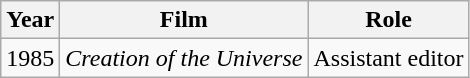<table class="wikitable">
<tr>
<th>Year</th>
<th>Film</th>
<th>Role</th>
</tr>
<tr>
<td>1985</td>
<td><em>Creation of the Universe</em></td>
<td>Assistant editor</td>
</tr>
</table>
